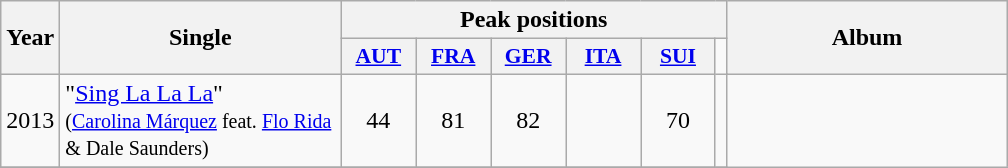<table class="wikitable">
<tr>
<th align="center" rowspan="2" width="10">Year</th>
<th align="center" rowspan="2" width="180">Single</th>
<th align="center" colspan="10">Peak positions</th>
<th align="center" rowspan="2" width="180">Album</th>
</tr>
<tr>
<th scope="col" style="width:3em;font-size:90%;"><a href='#'>AUT</a><br></th>
<th scope="col" style="width:3em;font-size:90%;"><a href='#'>FRA</a><br></th>
<th scope="col" style="width:3em;font-size:90%;"><a href='#'>GER</a></th>
<th scope="col" style="width:3em;font-size:90%;"><a href='#'>ITA</a></th>
<th scope="col" style="width:3em;font-size:90%;"><a href='#'>SUI</a></th>
</tr>
<tr>
<td align="center" rowspan="1">2013</td>
<td>"<a href='#'>Sing La La La</a>"<br><small>(<a href='#'>Carolina Márquez</a> feat. <a href='#'>Flo Rida</a> & Dale Saunders)</small></td>
<td align="center">44</td>
<td align="center">81</td>
<td align="center">82</td>
<td align="center"></td>
<td align="center">70</td>
<td align="center" rowspan="1"></td>
</tr>
<tr>
</tr>
</table>
